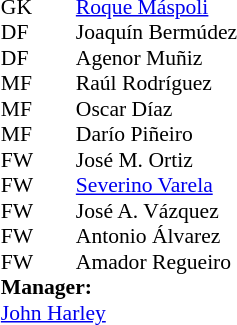<table style="font-size:90%; margin:0.2em auto;" cellspacing="0" cellpadding="0">
<tr>
<th width="25"></th>
<th width="25"></th>
</tr>
<tr>
<td>GK</td>
<td></td>
<td> <a href='#'>Roque Máspoli</a></td>
</tr>
<tr>
<td>DF</td>
<td></td>
<td> Joaquín Bermúdez</td>
</tr>
<tr>
<td>DF</td>
<td></td>
<td> Agenor Muñiz</td>
</tr>
<tr>
<td>MF</td>
<td></td>
<td> Raúl Rodríguez</td>
</tr>
<tr>
<td>MF</td>
<td></td>
<td> Oscar Díaz</td>
</tr>
<tr>
<td>MF</td>
<td></td>
<td> Darío Piñeiro</td>
</tr>
<tr>
<td>FW</td>
<td></td>
<td> José M. Ortiz</td>
</tr>
<tr>
<td>FW</td>
<td></td>
<td> <a href='#'>Severino Varela</a></td>
</tr>
<tr>
<td>FW</td>
<td></td>
<td> José A. Vázquez</td>
</tr>
<tr>
<td>FW</td>
<td></td>
<td> Antonio Álvarez</td>
</tr>
<tr>
<td>FW</td>
<td></td>
<td> Amador Regueiro</td>
</tr>
<tr>
</tr>
<tr>
<td colspan=3><strong>Manager:</strong></td>
</tr>
<tr>
<td colspan=4> <a href='#'>John Harley</a></td>
</tr>
</table>
